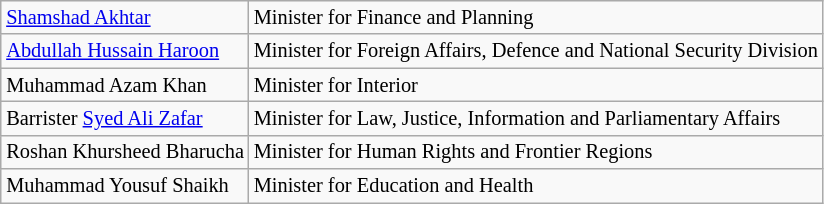<table class="wikitable sortable floatcenter" style="font-size:85%; text-align:right; margin:0 0 1.5em 1.5em;">
<tr>
<td style="text-align:left;"><a href='#'>Shamshad Akhtar</a></td>
<td style="text-align:left;">Minister for Finance and Planning</td>
</tr>
<tr>
<td style="text-align:left;"><a href='#'>Abdullah Hussain Haroon</a></td>
<td style="text-align:left;">Minister for Foreign Affairs, Defence and National Security Division</td>
</tr>
<tr>
<td style="text-align:left;">Muhammad Azam Khan</td>
<td style="text-align:left;">Minister for Interior</td>
</tr>
<tr>
<td style="text-align:left;">Barrister <a href='#'>Syed Ali Zafar</a></td>
<td style="text-align:left;">Minister for Law, Justice, Information and Parliamentary Affairs</td>
</tr>
<tr>
<td style="text-align:left;">Roshan Khursheed Bharucha</td>
<td style="text-align:left;">Minister for Human Rights and Frontier Regions</td>
</tr>
<tr>
<td style="text-align:left;">Muhammad Yousuf Shaikh</td>
<td style="text-align:left;">Minister for Education and Health</td>
</tr>
</table>
